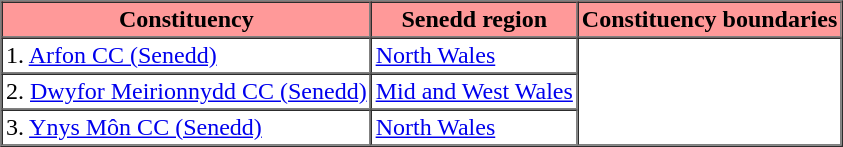<table border=1 cellpadding="2" cellspacing="0">
<tr>
<th bgcolor="#ff9999">Constituency</th>
<th bgcolor="#ff9999">Senedd region</th>
<th bgcolor="#ff9999">Constituency boundaries</th>
</tr>
<tr>
<td>1. <a href='#'>Arfon CC (Senedd)</a></td>
<td><a href='#'>North Wales</a></td>
<td rowspan=3></td>
</tr>
<tr>
<td>2. <a href='#'>Dwyfor Meirionnydd CC (Senedd)</a></td>
<td><a href='#'>Mid and West Wales</a></td>
</tr>
<tr>
<td>3. <a href='#'>Ynys Môn CC (Senedd)</a></td>
<td><a href='#'>North Wales</a></td>
</tr>
</table>
